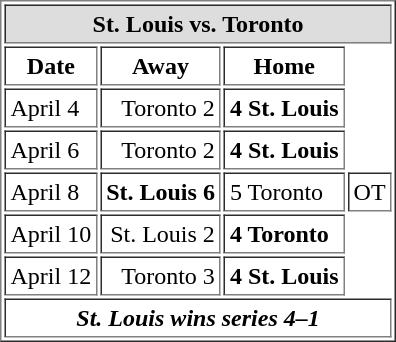<table cellpadding="3" border="1">
<tr>
<th style="background:#ddd;" colspan="4">St. Louis vs. Toronto</th>
</tr>
<tr>
<th>Date</th>
<th>Away</th>
<th>Home</th>
</tr>
<tr>
<td>April 4</td>
<td style="text-align:right;">Toronto 2</td>
<td><strong>4 St. Louis</strong></td>
</tr>
<tr>
<td>April 6</td>
<td style="text-align:right;">Toronto 2</td>
<td><strong>4 St. Louis</strong></td>
</tr>
<tr>
<td>April 8</td>
<td style="text-align:right;"><strong>St. Louis 6</strong></td>
<td>5 Toronto</td>
<td>OT</td>
</tr>
<tr>
<td>April 10</td>
<td style="text-align:right;">St. Louis 2</td>
<td><strong>4 Toronto</strong></td>
</tr>
<tr>
<td>April 12</td>
<td style="text-align:right;">Toronto 3</td>
<td><strong>4 St. Louis</strong></td>
</tr>
<tr>
<td style="text-align:center;" colspan="4"><strong><em>St. Louis wins series 4–1</em></strong></td>
</tr>
</table>
